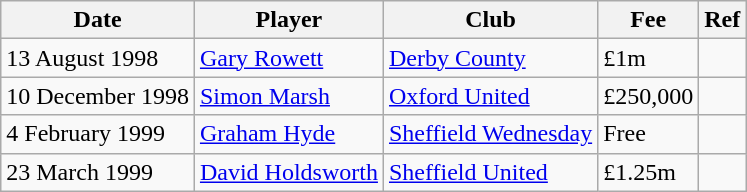<table class="wikitable" style="text-align: left">
<tr>
<th>Date</th>
<th>Player</th>
<th>Club</th>
<th>Fee</th>
<th>Ref</th>
</tr>
<tr>
<td>13 August 1998</td>
<td><a href='#'>Gary Rowett</a></td>
<td><a href='#'>Derby County</a></td>
<td>£1m</td>
<td></td>
</tr>
<tr>
<td>10 December 1998</td>
<td><a href='#'>Simon Marsh</a></td>
<td><a href='#'>Oxford United</a></td>
<td>£250,000</td>
<td></td>
</tr>
<tr>
<td>4 February 1999</td>
<td><a href='#'>Graham Hyde</a></td>
<td><a href='#'>Sheffield Wednesday</a></td>
<td>Free</td>
<td style="text-align: center"></td>
</tr>
<tr>
<td>23 March 1999</td>
<td><a href='#'>David Holdsworth</a></td>
<td><a href='#'>Sheffield United</a></td>
<td>£1.25m</td>
<td></td>
</tr>
</table>
